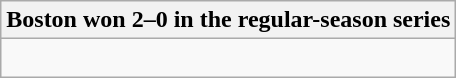<table class="wikitable collapsible collapsed">
<tr>
<th>Boston won 2–0 in the regular-season series</th>
</tr>
<tr>
<td><br>
</td>
</tr>
</table>
